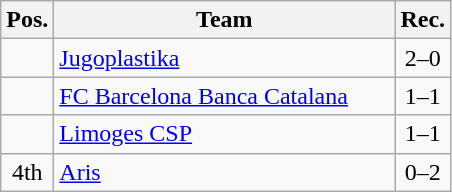<table class="wikitable" style="text-align:center">
<tr>
<th width=25>Pos.</th>
<th width=220>Team</th>
<th width=25>Rec.</th>
</tr>
<tr>
<td></td>
<td align=left> <a href='#'>Jugoplastika</a></td>
<td>2–0</td>
</tr>
<tr>
<td></td>
<td align=left> <a href='#'>FC Barcelona Banca Catalana</a></td>
<td>1–1</td>
</tr>
<tr>
<td></td>
<td align=left> <a href='#'>Limoges CSP</a></td>
<td>1–1</td>
</tr>
<tr>
<td>4th</td>
<td align=left> <a href='#'>Aris</a></td>
<td>0–2</td>
</tr>
</table>
